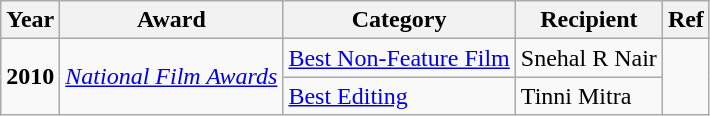<table class="wikitable">
<tr>
<th>Year</th>
<th>Award</th>
<th>Category</th>
<th>Recipient</th>
<th>Ref</th>
</tr>
<tr>
<td rowspan="2"><strong>2010</strong></td>
<td rowspan="2"><em><a href='#'>National Film Awards</a></em></td>
<td><a href='#'>Best Non-Feature Film</a></td>
<td>Snehal R Nair</td>
<td rowspan="2"></td>
</tr>
<tr>
<td><a href='#'>Best Editing</a></td>
<td>Tinni Mitra</td>
</tr>
</table>
